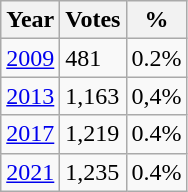<table class="wikitable" style="display: inline-table;">
<tr>
<th>Year</th>
<th>Votes</th>
<th>%</th>
</tr>
<tr>
<td><a href='#'>2009</a></td>
<td>481</td>
<td>0.2%</td>
</tr>
<tr>
<td><a href='#'>2013</a></td>
<td>1,163</td>
<td>0,4%</td>
</tr>
<tr>
<td><a href='#'>2017</a></td>
<td>1,219</td>
<td>0.4%</td>
</tr>
<tr>
<td><a href='#'>2021</a></td>
<td>1,235</td>
<td>0.4%</td>
</tr>
</table>
